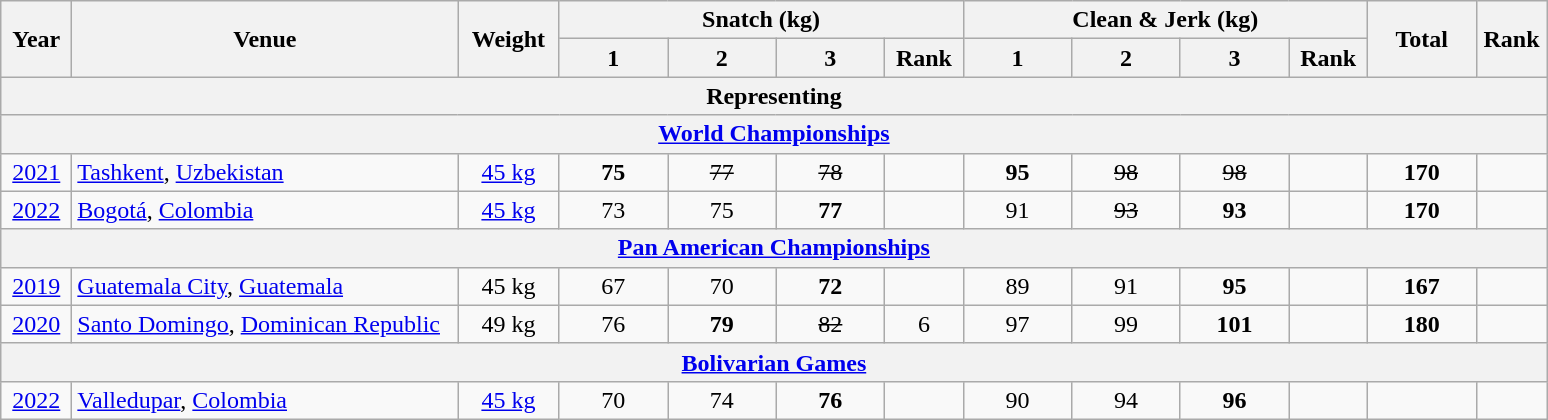<table class = "wikitable" style="text-align:center;">
<tr>
<th rowspan=2 width=40>Year</th>
<th rowspan=2 width=250>Venue</th>
<th rowspan=2 width=60>Weight</th>
<th colspan=4>Snatch (kg)</th>
<th colspan=4>Clean & Jerk (kg)</th>
<th rowspan=2 width=65>Total</th>
<th rowspan=2 width=40>Rank</th>
</tr>
<tr>
<th width=65>1</th>
<th width=65>2</th>
<th width=65>3</th>
<th width=45>Rank</th>
<th width=65>1</th>
<th width=65>2</th>
<th width=65>3</th>
<th width=45>Rank</th>
</tr>
<tr>
<th colspan=13>Representing </th>
</tr>
<tr>
<th colspan=13><a href='#'>World Championships</a></th>
</tr>
<tr>
<td><a href='#'>2021</a></td>
<td align=left> <a href='#'>Tashkent</a>, <a href='#'>Uzbekistan</a></td>
<td><a href='#'>45 kg</a></td>
<td><strong>75</strong></td>
<td><s>77</s></td>
<td><s>78</s></td>
<td></td>
<td><strong>95</strong></td>
<td><s>98</s></td>
<td><s>98</s></td>
<td></td>
<td><strong>170</strong></td>
<td></td>
</tr>
<tr>
<td><a href='#'>2022</a></td>
<td align=left> <a href='#'>Bogotá</a>, <a href='#'>Colombia</a></td>
<td><a href='#'>45 kg</a></td>
<td>73</td>
<td>75</td>
<td><strong>77</strong></td>
<td></td>
<td>91</td>
<td><s>93</s></td>
<td><strong>93</strong></td>
<td></td>
<td><strong>170</strong></td>
<td></td>
</tr>
<tr>
<th colspan=13><a href='#'>Pan American Championships</a></th>
</tr>
<tr>
<td><a href='#'>2019</a></td>
<td align=left> <a href='#'>Guatemala City</a>, <a href='#'>Guatemala</a></td>
<td>45 kg</td>
<td>67</td>
<td>70</td>
<td><strong>72</strong></td>
<td></td>
<td>89</td>
<td>91</td>
<td><strong>95</strong></td>
<td></td>
<td><strong>167</strong></td>
<td></td>
</tr>
<tr>
<td><a href='#'>2020</a></td>
<td align=left> <a href='#'>Santo Domingo</a>, <a href='#'>Dominican Republic</a></td>
<td>49 kg</td>
<td>76</td>
<td><strong>79</strong></td>
<td><s>82</s></td>
<td>6</td>
<td>97</td>
<td>99</td>
<td><strong>101</strong></td>
<td></td>
<td><strong>180</strong></td>
<td></td>
</tr>
<tr>
<th colspan=13><a href='#'>Bolivarian Games</a></th>
</tr>
<tr>
<td><a href='#'>2022</a></td>
<td align=left> <a href='#'>Valledupar</a>, <a href='#'>Colombia</a></td>
<td><a href='#'>45 kg</a></td>
<td>70</td>
<td>74</td>
<td><strong>76</strong></td>
<td></td>
<td>90</td>
<td>94</td>
<td><strong>96</strong></td>
<td></td>
<td></td>
<td></td>
</tr>
</table>
